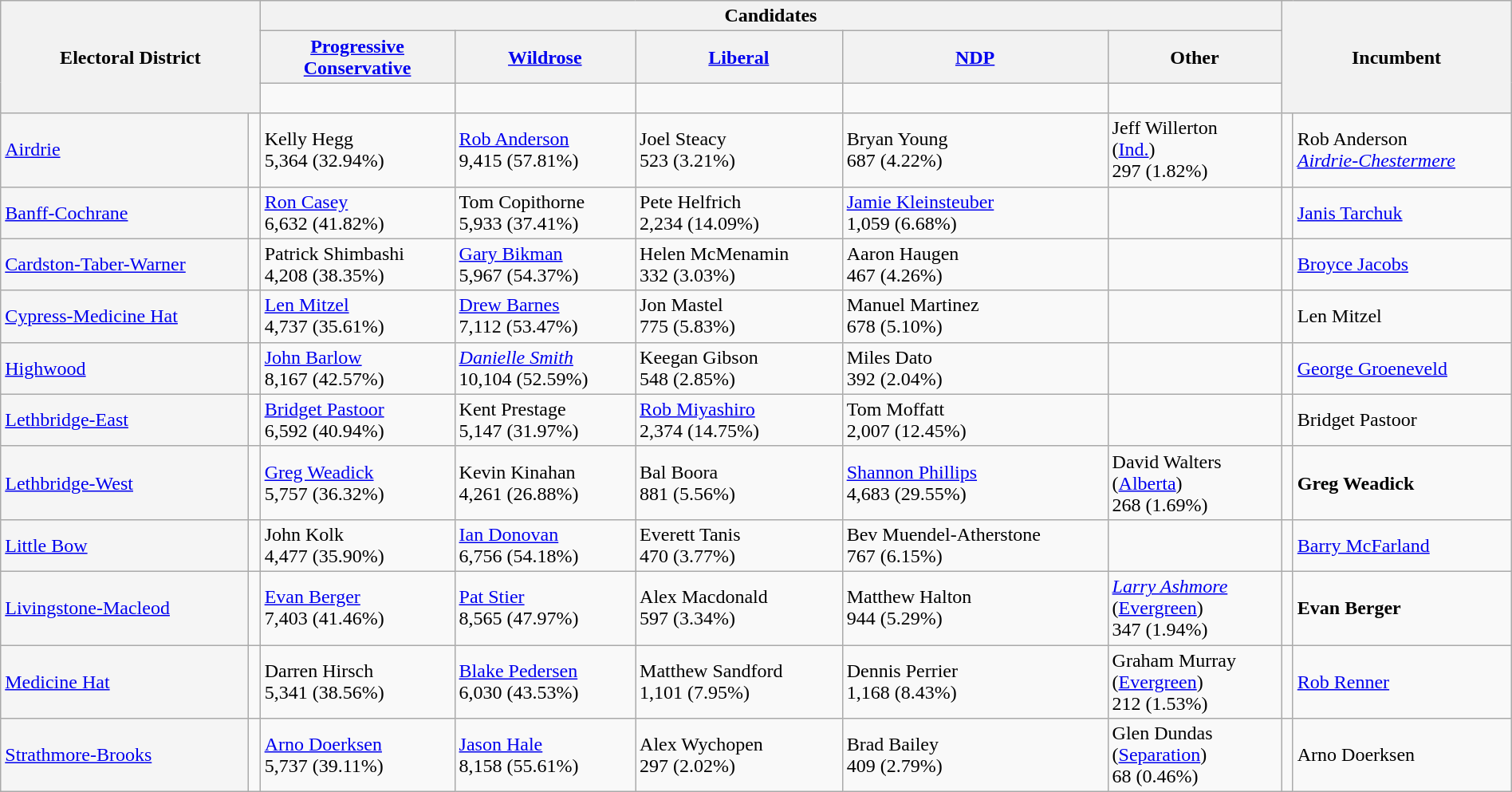<table class="wikitable" style="width:100%">
<tr>
<th rowspan=3 colspan=2>Electoral District</th>
<th colspan=5>Candidates</th>
<th rowspan=3 colspan=2>Incumbent</th>
</tr>
<tr>
<th><a href='#'>Progressive<br>Conservative</a></th>
<th><a href='#'>Wildrose</a></th>
<th><a href='#'>Liberal</a></th>
<th><a href='#'>NDP</a></th>
<th>Other</th>
</tr>
<tr>
<td> </td>
<td> </td>
<td> </td>
<td> </td>
<td> </td>
</tr>
<tr>
<td style="background:whitesmoke;"><a href='#'>Airdrie</a></td>
<td></td>
<td>Kelly Hegg<br>5,364 (32.94%)</td>
<td><a href='#'>Rob Anderson</a><br>9,415 (57.81%)</td>
<td>Joel Steacy<br>523 (3.21%)</td>
<td>Bryan Young<br>687 (4.22%)</td>
<td>Jeff Willerton<br>(<a href='#'>Ind.</a>)<br>297 (1.82%)</td>
<td></td>
<td>Rob Anderson<br><span><em><a href='#'>Airdrie-Chestermere</a></em></span></td>
</tr>
<tr>
<td style="background:whitesmoke;"><a href='#'>Banff-Cochrane</a></td>
<td></td>
<td><a href='#'>Ron Casey</a><br>6,632 (41.82%)</td>
<td>Tom Copithorne<br>5,933 (37.41%)</td>
<td>Pete Helfrich<br>2,234 (14.09%)</td>
<td><a href='#'>Jamie Kleinsteuber</a><br>1,059 (6.68%)</td>
<td></td>
<td></td>
<td><a href='#'>Janis Tarchuk</a></td>
</tr>
<tr>
<td style="background:whitesmoke;"><a href='#'>Cardston-Taber-Warner</a></td>
<td></td>
<td>Patrick Shimbashi<br>4,208 (38.35%)</td>
<td><a href='#'>Gary Bikman</a><br>5,967 (54.37%)</td>
<td>Helen McMenamin<br>332 (3.03%)</td>
<td>Aaron Haugen<br>467 (4.26%)</td>
<td></td>
<td></td>
<td><a href='#'>Broyce Jacobs</a></td>
</tr>
<tr>
<td style="background:whitesmoke;"><a href='#'>Cypress-Medicine Hat</a></td>
<td></td>
<td><a href='#'>Len Mitzel</a><br>4,737 (35.61%)</td>
<td><a href='#'>Drew Barnes</a><br>7,112 (53.47%)</td>
<td>Jon Mastel<br>775 (5.83%)</td>
<td>Manuel Martinez<br>678 (5.10%)</td>
<td></td>
<td></td>
<td>Len Mitzel</td>
</tr>
<tr>
<td style="background:whitesmoke;"><a href='#'>Highwood</a></td>
<td></td>
<td><a href='#'>John Barlow</a><br>8,167 (42.57%)</td>
<td><em><a href='#'>Danielle Smith</a></em><br>10,104 (52.59%)</td>
<td>Keegan Gibson<br>548 (2.85%)</td>
<td>Miles Dato<br>392 (2.04%)</td>
<td></td>
<td></td>
<td><a href='#'>George Groeneveld</a></td>
</tr>
<tr>
<td style="background:whitesmoke;"><a href='#'>Lethbridge-East</a></td>
<td></td>
<td><a href='#'>Bridget Pastoor</a><br>6,592 (40.94%)</td>
<td>Kent Prestage<br>5,147 (31.97%)</td>
<td><a href='#'>Rob Miyashiro</a><br>2,374 (14.75%)</td>
<td>Tom Moffatt<br>2,007 (12.45%)</td>
<td></td>
<td></td>
<td>Bridget Pastoor</td>
</tr>
<tr>
<td style="background:whitesmoke;"><a href='#'>Lethbridge-West</a></td>
<td></td>
<td><a href='#'>Greg Weadick</a><br>5,757 (36.32%)</td>
<td>Kevin Kinahan<br>4,261 (26.88%)</td>
<td>Bal Boora<br>881 (5.56%)</td>
<td><a href='#'>Shannon Phillips</a><br>4,683 (29.55%)</td>
<td>David Walters<br>(<a href='#'>Alberta</a>)<br>268 (1.69%)</td>
<td></td>
<td><strong>Greg Weadick</strong></td>
</tr>
<tr>
<td style="background:whitesmoke;"><a href='#'>Little Bow</a></td>
<td></td>
<td>John Kolk<br>4,477 (35.90%)</td>
<td><a href='#'>Ian Donovan</a><br>6,756 (54.18%)</td>
<td>Everett Tanis<br>470 (3.77%)</td>
<td>Bev Muendel-Atherstone<br>767 (6.15%)</td>
<td></td>
<td></td>
<td><a href='#'>Barry McFarland</a></td>
</tr>
<tr>
<td style="background:whitesmoke;"><a href='#'>Livingstone-Macleod</a></td>
<td></td>
<td><a href='#'>Evan Berger</a><br>7,403 (41.46%)</td>
<td><a href='#'>Pat Stier</a><br>8,565 (47.97%)</td>
<td>Alex Macdonald<br>597 (3.34%)</td>
<td>Matthew Halton<br>944 (5.29%)</td>
<td><em><a href='#'>Larry Ashmore</a></em><br>(<a href='#'>Evergreen</a>)<br>347 (1.94%)</td>
<td></td>
<td><strong>Evan Berger</strong></td>
</tr>
<tr>
<td style="background:whitesmoke;"><a href='#'>Medicine Hat</a></td>
<td></td>
<td>Darren Hirsch<br>5,341 (38.56%)</td>
<td><a href='#'>Blake Pedersen</a><br>6,030 (43.53%)</td>
<td>Matthew Sandford<br>1,101 (7.95%)</td>
<td>Dennis Perrier<br>1,168 (8.43%)</td>
<td>Graham Murray<br>(<a href='#'>Evergreen</a>)<br>212 (1.53%)</td>
<td></td>
<td><a href='#'>Rob Renner</a></td>
</tr>
<tr>
<td style="background:whitesmoke;"><a href='#'>Strathmore-Brooks</a></td>
<td></td>
<td><a href='#'>Arno Doerksen</a><br>5,737 (39.11%)</td>
<td><a href='#'>Jason Hale</a><br>8,158 (55.61%)</td>
<td>Alex Wychopen<br>297 (2.02%)</td>
<td>Brad Bailey<br>409 (2.79%)</td>
<td>Glen Dundas<br>(<a href='#'>Separation</a>)<br>68 (0.46%)</td>
<td></td>
<td>Arno Doerksen</td>
</tr>
</table>
